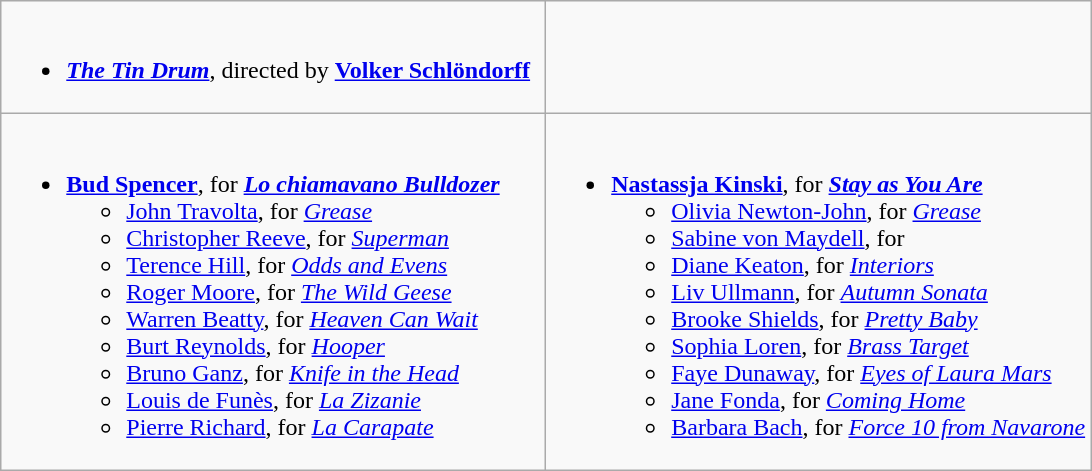<table class=wikitable>
<tr>
<td valign="top" width="50%"><br><ul><li><strong><em><a href='#'>The Tin Drum</a></em></strong>, directed by <strong><a href='#'>Volker Schlöndorff</a></strong></li></ul></td>
<td valign="top" width="50%"></td>
</tr>
<tr>
<td valign="top" width="50%"><br><ul><li><strong><a href='#'>Bud Spencer</a></strong>, for <strong><em><a href='#'>Lo chiamavano Bulldozer</a></em></strong><ul><li><a href='#'>John Travolta</a>, for <em><a href='#'>Grease</a></em></li><li><a href='#'>Christopher Reeve</a>, for <em><a href='#'>Superman</a></em></li><li><a href='#'>Terence Hill</a>, for <em><a href='#'>Odds and Evens</a></em></li><li><a href='#'>Roger Moore</a>, for <em><a href='#'>The Wild Geese</a></em></li><li><a href='#'>Warren Beatty</a>, for <em><a href='#'>Heaven Can Wait</a></em></li><li><a href='#'>Burt Reynolds</a>, for <em><a href='#'>Hooper</a></em></li><li><a href='#'>Bruno Ganz</a>, for <em><a href='#'>Knife in the Head</a></em></li><li><a href='#'>Louis de Funès</a>, for <em><a href='#'>La Zizanie</a></em></li><li><a href='#'>Pierre Richard</a>, for <em><a href='#'>La Carapate</a></em></li></ul></li></ul></td>
<td valign="top" width="50%"><br><ul><li><strong><a href='#'>Nastassja Kinski</a></strong>, for <strong><em><a href='#'>Stay as You Are</a></em></strong><ul><li><a href='#'>Olivia Newton-John</a>, for <em><a href='#'>Grease</a></em></li><li><a href='#'>Sabine von Maydell</a>, for <em></em></li><li><a href='#'>Diane Keaton</a>, for <em><a href='#'>Interiors</a></em></li><li><a href='#'>Liv Ullmann</a>, for <em><a href='#'>Autumn Sonata</a></em></li><li><a href='#'>Brooke Shields</a>, for <em><a href='#'>Pretty Baby</a></em></li><li><a href='#'>Sophia Loren</a>, for <em><a href='#'>Brass Target</a></em></li><li><a href='#'>Faye Dunaway</a>, for <em><a href='#'>Eyes of Laura Mars</a></em></li><li><a href='#'>Jane Fonda</a>, for <em><a href='#'>Coming Home</a></em></li><li><a href='#'>Barbara Bach</a>, for <em><a href='#'>Force 10 from Navarone</a></em></li></ul></li></ul></td>
</tr>
</table>
